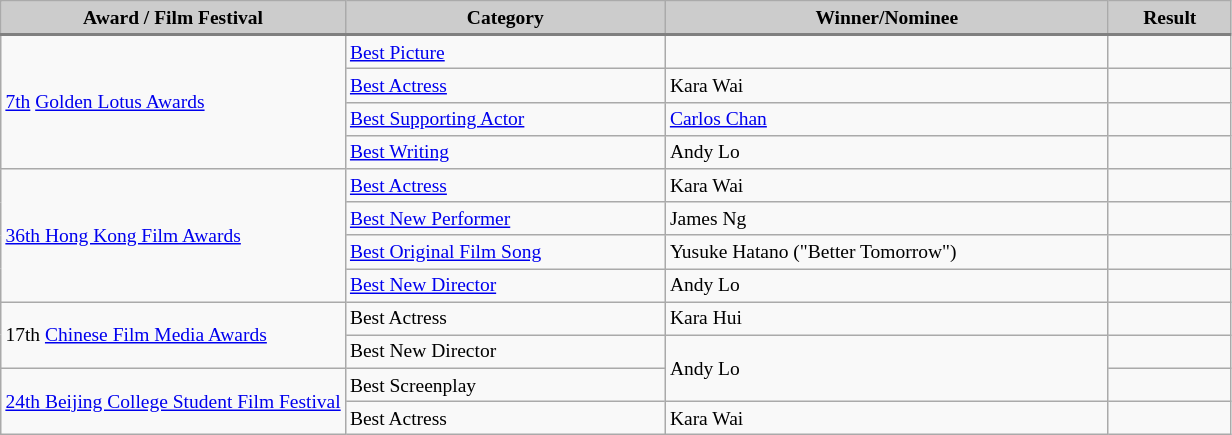<table class="wikitable" style="font-size:small;" ;>
<tr style="text-align:center;">
<th style="background:#ccc;" width="28%">Award / Film Festival</th>
<th style="background:#ccc;" width="26%">Category</th>
<th style="background:#ccc;" width="36%">Winner/Nominee</th>
<th style="background:#ccc;" width="10%">Result</th>
</tr>
<tr style="border-top:2px solid gray;">
<td rowspan="4"><a href='#'>7th</a> <a href='#'>Golden Lotus Awards</a></td>
<td><a href='#'>Best Picture</a></td>
<td></td>
<td></td>
</tr>
<tr>
<td><a href='#'>Best Actress</a></td>
<td>Kara Wai</td>
<td></td>
</tr>
<tr>
<td><a href='#'>Best Supporting Actor</a></td>
<td><a href='#'>Carlos Chan</a></td>
<td></td>
</tr>
<tr>
<td><a href='#'>Best Writing</a></td>
<td>Andy Lo</td>
<td></td>
</tr>
<tr>
<td rowspan="4"><a href='#'>36th Hong Kong Film Awards</a></td>
<td><a href='#'>Best Actress</a></td>
<td>Kara Wai</td>
<td></td>
</tr>
<tr>
<td><a href='#'>Best New Performer</a></td>
<td>James Ng</td>
<td></td>
</tr>
<tr>
<td><a href='#'>Best Original Film Song</a></td>
<td>Yusuke Hatano ("Better Tomorrow")</td>
<td></td>
</tr>
<tr>
<td><a href='#'>Best New Director</a></td>
<td>Andy Lo</td>
<td></td>
</tr>
<tr>
<td rowspan=2>17th <a href='#'>Chinese Film Media Awards</a></td>
<td>Best Actress</td>
<td>Kara Hui</td>
<td></td>
</tr>
<tr>
<td>Best New Director</td>
<td rowspan=2>Andy Lo</td>
<td></td>
</tr>
<tr>
<td rowspan=2><a href='#'>24th Beijing College Student Film Festival</a></td>
<td>Best Screenplay</td>
<td></td>
</tr>
<tr>
<td>Best Actress</td>
<td>Kara Wai</td>
<td></td>
</tr>
</table>
